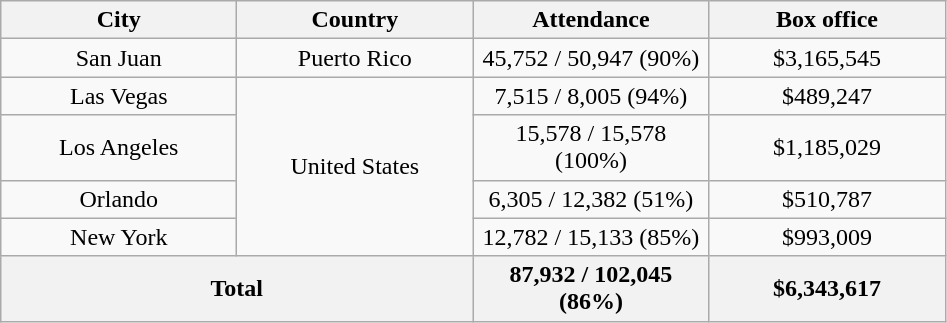<table class="wikitable" style="text-align:center;">
<tr>
<th rowspan="" width="150">City</th>
<th rowspan="" width="150">Country</th>
<th colspan="" width="150">Attendance</th>
<th colspan="" width="150">Box office</th>
</tr>
<tr>
<td>San Juan</td>
<td>Puerto Rico</td>
<td>45,752 / 50,947 (90%)</td>
<td>$3,165,545</td>
</tr>
<tr>
<td>Las Vegas</td>
<td rowspan="4">United States</td>
<td>7,515 / 8,005 (94%)</td>
<td>$489,247</td>
</tr>
<tr>
<td>Los Angeles</td>
<td>15,578 / 15,578 (100%)</td>
<td>$1,185,029</td>
</tr>
<tr>
<td>Orlando</td>
<td>6,305 / 12,382 (51%)</td>
<td>$510,787</td>
</tr>
<tr>
<td>New York</td>
<td>12,782 / 15,133 (85%)</td>
<td>$993,009</td>
</tr>
<tr>
<th colspan="2">Total</th>
<th colspan="">87,932 / 102,045 (86%)</th>
<th colspan="">$6,343,617</th>
</tr>
</table>
